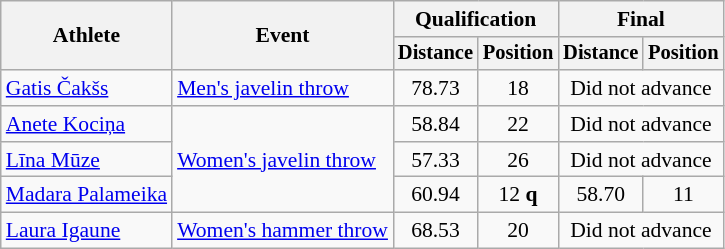<table class=wikitable style="font-size:90%">
<tr>
<th rowspan="2">Athlete</th>
<th rowspan="2">Event</th>
<th colspan="2">Qualification</th>
<th colspan="2">Final</th>
</tr>
<tr style="font-size:95%">
<th>Distance</th>
<th>Position</th>
<th>Distance</th>
<th>Position</th>
</tr>
<tr align=center>
<td align=left><a href='#'>Gatis Čakšs</a></td>
<td align=left><a href='#'>Men's javelin throw</a></td>
<td>78.73</td>
<td>18</td>
<td colspan=2>Did not advance</td>
</tr>
<tr align=center>
<td align=left><a href='#'>Anete Kociņa</a></td>
<td align=left rowspan="3"><a href='#'>Women's javelin throw</a></td>
<td>58.84</td>
<td>22</td>
<td colspan=2>Did not advance</td>
</tr>
<tr align=center>
<td align=left><a href='#'>Līna Mūze</a></td>
<td>57.33</td>
<td>26</td>
<td colspan=2>Did not advance</td>
</tr>
<tr align=center>
<td align=left><a href='#'>Madara Palameika</a></td>
<td>60.94</td>
<td>12 <strong>q</strong></td>
<td>58.70</td>
<td>11</td>
</tr>
<tr align=center>
<td align=left><a href='#'>Laura Igaune</a></td>
<td align=left><a href='#'>Women's hammer throw</a></td>
<td>68.53</td>
<td>20</td>
<td colspan=2>Did not advance</td>
</tr>
</table>
